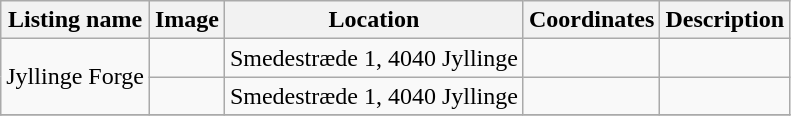<table class="wikitable sortable">
<tr>
<th>Listing name</th>
<th>Image</th>
<th>Location</th>
<th>Coordinates</th>
<th>Description</th>
</tr>
<tr>
<td rowspan="2">Jyllinge Forge</td>
<td></td>
<td>Smedestræde 1, 4040 Jyllinge</td>
<td></td>
<td></td>
</tr>
<tr>
<td></td>
<td>Smedestræde 1, 4040 Jyllinge</td>
<td></td>
<td></td>
</tr>
<tr>
</tr>
</table>
